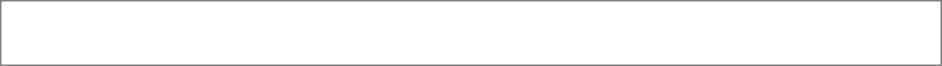<table width="50%" style="background:transparent; ">
<tr>
<td valign="top" width="50%" style="border:1px solid gray; "><br><div><table>
<tr>
<td style="padding: 0;"><br></td>
</tr>
</table>
</div></td>
</tr>
</table>
